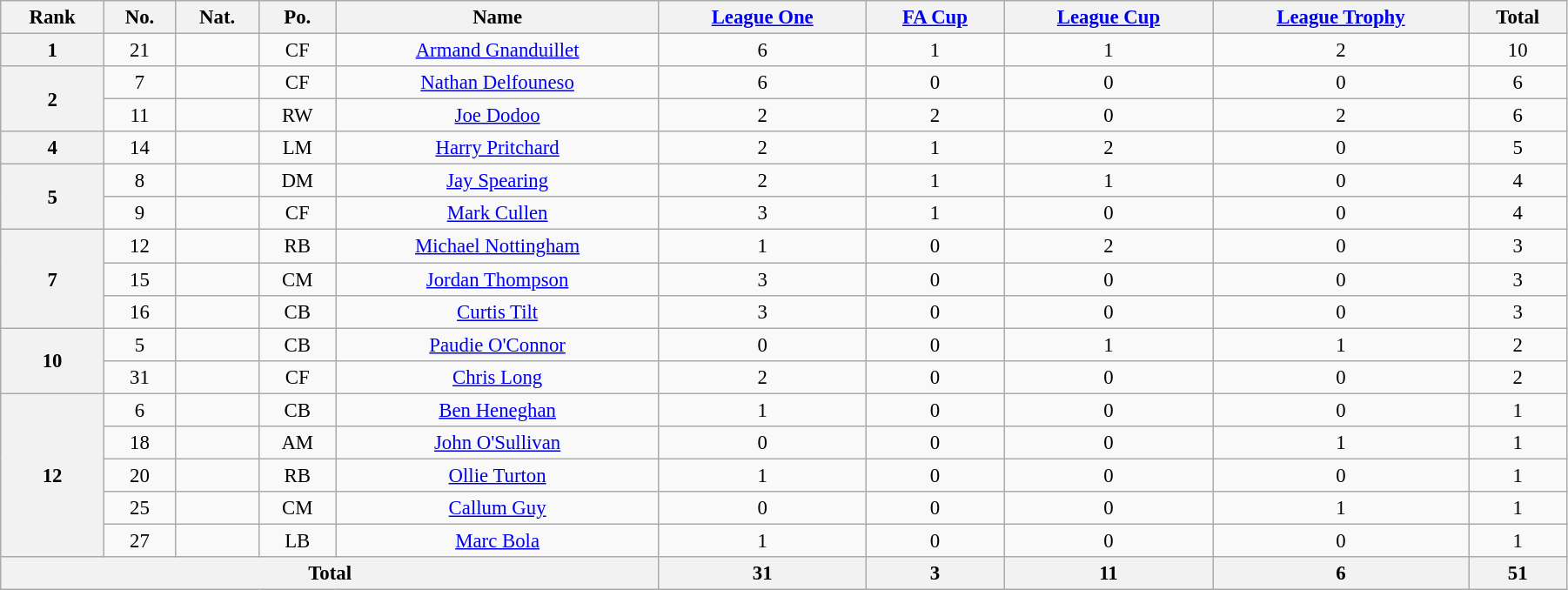<table class="wikitable" style="text-align:center; font-size:95%; width:95%;">
<tr>
<th>Rank</th>
<th>No.</th>
<th>Nat.</th>
<th>Po.</th>
<th>Name</th>
<th><a href='#'>League One</a></th>
<th><a href='#'>FA Cup</a></th>
<th><a href='#'>League Cup</a></th>
<th><a href='#'>League Trophy</a></th>
<th>Total</th>
</tr>
<tr>
<th rowspan=1>1</th>
<td>21</td>
<td></td>
<td>CF</td>
<td><a href='#'>Armand Gnanduillet</a></td>
<td>6</td>
<td>1</td>
<td>1</td>
<td>2</td>
<td>10</td>
</tr>
<tr>
<th rowspan=2>2</th>
<td>7</td>
<td></td>
<td>CF</td>
<td><a href='#'>Nathan Delfouneso</a></td>
<td>6</td>
<td>0</td>
<td>0</td>
<td>0</td>
<td>6</td>
</tr>
<tr>
<td>11</td>
<td></td>
<td>RW</td>
<td><a href='#'>Joe Dodoo</a></td>
<td>2</td>
<td>2</td>
<td>0</td>
<td>2</td>
<td>6</td>
</tr>
<tr>
<th rowspan=1>4</th>
<td>14</td>
<td></td>
<td>LM</td>
<td><a href='#'>Harry Pritchard</a></td>
<td>2</td>
<td>1</td>
<td>2</td>
<td>0</td>
<td>5</td>
</tr>
<tr>
<th rowspan=2>5</th>
<td>8</td>
<td></td>
<td>DM</td>
<td><a href='#'>Jay Spearing</a></td>
<td>2</td>
<td>1</td>
<td>1</td>
<td>0</td>
<td>4</td>
</tr>
<tr>
<td>9</td>
<td></td>
<td>CF</td>
<td><a href='#'>Mark Cullen</a></td>
<td>3</td>
<td>1</td>
<td>0</td>
<td>0</td>
<td>4</td>
</tr>
<tr>
<th rowspan=3>7</th>
<td>12</td>
<td></td>
<td>RB</td>
<td><a href='#'>Michael Nottingham</a></td>
<td>1</td>
<td>0</td>
<td>2</td>
<td>0</td>
<td>3</td>
</tr>
<tr>
<td>15</td>
<td></td>
<td>CM</td>
<td><a href='#'>Jordan Thompson</a></td>
<td>3</td>
<td>0</td>
<td>0</td>
<td>0</td>
<td>3</td>
</tr>
<tr>
<td>16</td>
<td></td>
<td>CB</td>
<td><a href='#'>Curtis Tilt</a></td>
<td>3</td>
<td>0</td>
<td>0</td>
<td>0</td>
<td>3</td>
</tr>
<tr>
<th rowspan=2>10</th>
<td>5</td>
<td></td>
<td>CB</td>
<td><a href='#'>Paudie O'Connor</a></td>
<td>0</td>
<td>0</td>
<td>1</td>
<td>1</td>
<td>2</td>
</tr>
<tr>
<td>31</td>
<td></td>
<td>CF</td>
<td><a href='#'>Chris Long</a></td>
<td>2</td>
<td>0</td>
<td>0</td>
<td>0</td>
<td>2</td>
</tr>
<tr>
<th rowspan=5>12</th>
<td>6</td>
<td></td>
<td>CB</td>
<td><a href='#'>Ben Heneghan</a></td>
<td>1</td>
<td>0</td>
<td>0</td>
<td>0</td>
<td>1</td>
</tr>
<tr>
<td>18</td>
<td></td>
<td>AM</td>
<td><a href='#'>John O'Sullivan</a></td>
<td>0</td>
<td>0</td>
<td>0</td>
<td>1</td>
<td>1</td>
</tr>
<tr>
<td>20</td>
<td></td>
<td>RB</td>
<td><a href='#'>Ollie Turton</a></td>
<td>1</td>
<td>0</td>
<td>0</td>
<td>0</td>
<td>1</td>
</tr>
<tr>
<td>25</td>
<td></td>
<td>CM</td>
<td><a href='#'>Callum Guy</a></td>
<td>0</td>
<td>0</td>
<td>0</td>
<td>1</td>
<td>1</td>
</tr>
<tr>
<td>27</td>
<td></td>
<td>LB</td>
<td><a href='#'>Marc Bola</a></td>
<td>1</td>
<td>0</td>
<td>0</td>
<td>0</td>
<td>1</td>
</tr>
<tr>
<th colspan=5>Total</th>
<th>31</th>
<th>3</th>
<th>11</th>
<th>6</th>
<th>51</th>
</tr>
</table>
